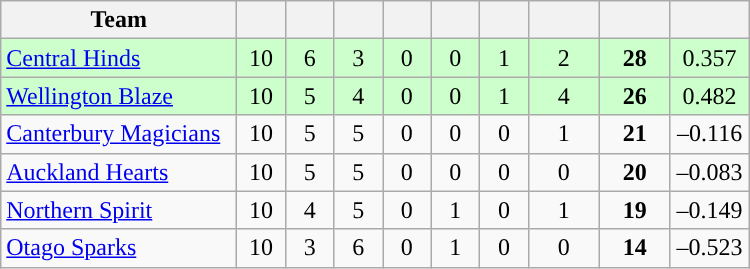<table class="wikitable" style="text-align:center">
<tr>
<th width="150">Team</th>
<th width="25"></th>
<th width="25"></th>
<th width="25"></th>
<th width="25"></th>
<th width="25"></th>
<th width="25"></th>
<th width="40"></th>
<th width="40"></th>
<th width="45"></th>
</tr>
<tr style="background:#cfc">
<td style="text-align:left"><a href='#'>Central Hinds</a></td>
<td>10</td>
<td>6</td>
<td>3</td>
<td>0</td>
<td>0</td>
<td>1</td>
<td>2</td>
<td><strong>28</strong></td>
<td>0.357</td>
</tr>
<tr style="background:#cfc">
<td style="text-align:left"><a href='#'>Wellington Blaze</a></td>
<td>10</td>
<td>5</td>
<td>4</td>
<td>0</td>
<td>0</td>
<td>1</td>
<td>4</td>
<td><strong>26</strong></td>
<td>0.482</td>
</tr>
<tr>
<td style="text-align:left"><a href='#'>Canterbury Magicians</a></td>
<td>10</td>
<td>5</td>
<td>5</td>
<td>0</td>
<td>0</td>
<td>0</td>
<td>1</td>
<td><strong>21</strong></td>
<td>–0.116</td>
</tr>
<tr>
<td style="text-align:left"><a href='#'>Auckland Hearts</a></td>
<td>10</td>
<td>5</td>
<td>5</td>
<td>0</td>
<td>0</td>
<td>0</td>
<td>0</td>
<td><strong>20</strong></td>
<td>–0.083</td>
</tr>
<tr>
<td style="text-align:left"><a href='#'>Northern Spirit</a></td>
<td>10</td>
<td>4</td>
<td>5</td>
<td>0</td>
<td>1</td>
<td>0</td>
<td>1</td>
<td><strong>19</strong></td>
<td>–0.149</td>
</tr>
<tr>
<td style="text-align:left"><a href='#'>Otago Sparks</a></td>
<td>10</td>
<td>3</td>
<td>6</td>
<td>0</td>
<td>1</td>
<td>0</td>
<td>0</td>
<td><strong>14</strong></td>
<td>–0.523</td>
</tr>
</table>
